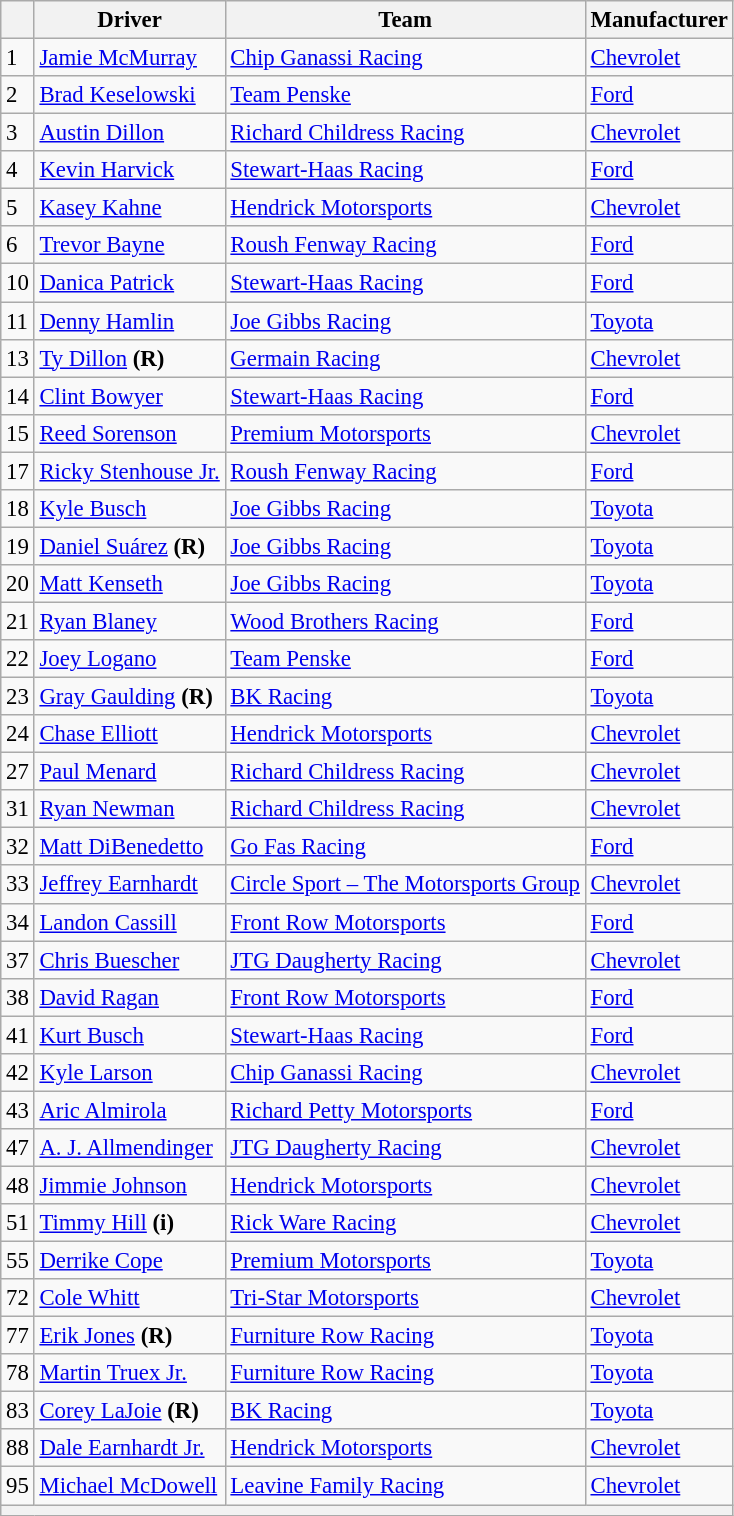<table class="wikitable" style="font-size:95%">
<tr>
<th></th>
<th>Driver</th>
<th>Team</th>
<th>Manufacturer</th>
</tr>
<tr>
<td>1</td>
<td><a href='#'>Jamie McMurray</a></td>
<td><a href='#'>Chip Ganassi Racing</a></td>
<td><a href='#'>Chevrolet</a></td>
</tr>
<tr>
<td>2</td>
<td><a href='#'>Brad Keselowski</a></td>
<td><a href='#'>Team Penske</a></td>
<td><a href='#'>Ford</a></td>
</tr>
<tr>
<td>3</td>
<td><a href='#'>Austin Dillon</a></td>
<td><a href='#'>Richard Childress Racing</a></td>
<td><a href='#'>Chevrolet</a></td>
</tr>
<tr>
<td>4</td>
<td><a href='#'>Kevin Harvick</a></td>
<td><a href='#'>Stewart-Haas Racing</a></td>
<td><a href='#'>Ford</a></td>
</tr>
<tr>
<td>5</td>
<td><a href='#'>Kasey Kahne</a></td>
<td><a href='#'>Hendrick Motorsports</a></td>
<td><a href='#'>Chevrolet</a></td>
</tr>
<tr>
<td>6</td>
<td><a href='#'>Trevor Bayne</a></td>
<td><a href='#'>Roush Fenway Racing</a></td>
<td><a href='#'>Ford</a></td>
</tr>
<tr>
<td>10</td>
<td><a href='#'>Danica Patrick</a></td>
<td><a href='#'>Stewart-Haas Racing</a></td>
<td><a href='#'>Ford</a></td>
</tr>
<tr>
<td>11</td>
<td><a href='#'>Denny Hamlin</a></td>
<td><a href='#'>Joe Gibbs Racing</a></td>
<td><a href='#'>Toyota</a></td>
</tr>
<tr>
<td>13</td>
<td><a href='#'>Ty Dillon</a> <strong>(R)</strong></td>
<td><a href='#'>Germain Racing</a></td>
<td><a href='#'>Chevrolet</a></td>
</tr>
<tr>
<td>14</td>
<td><a href='#'>Clint Bowyer</a></td>
<td><a href='#'>Stewart-Haas Racing</a></td>
<td><a href='#'>Ford</a></td>
</tr>
<tr>
<td>15</td>
<td><a href='#'>Reed Sorenson</a></td>
<td><a href='#'>Premium Motorsports</a></td>
<td><a href='#'>Chevrolet</a></td>
</tr>
<tr>
<td>17</td>
<td><a href='#'>Ricky Stenhouse Jr.</a></td>
<td><a href='#'>Roush Fenway Racing</a></td>
<td><a href='#'>Ford</a></td>
</tr>
<tr>
<td>18</td>
<td><a href='#'>Kyle Busch</a></td>
<td><a href='#'>Joe Gibbs Racing</a></td>
<td><a href='#'>Toyota</a></td>
</tr>
<tr>
<td>19</td>
<td><a href='#'>Daniel Suárez</a> <strong>(R)</strong></td>
<td><a href='#'>Joe Gibbs Racing</a></td>
<td><a href='#'>Toyota</a></td>
</tr>
<tr>
<td>20</td>
<td><a href='#'>Matt Kenseth</a></td>
<td><a href='#'>Joe Gibbs Racing</a></td>
<td><a href='#'>Toyota</a></td>
</tr>
<tr>
<td>21</td>
<td><a href='#'>Ryan Blaney</a></td>
<td><a href='#'>Wood Brothers Racing</a></td>
<td><a href='#'>Ford</a></td>
</tr>
<tr>
<td>22</td>
<td><a href='#'>Joey Logano</a></td>
<td><a href='#'>Team Penske</a></td>
<td><a href='#'>Ford</a></td>
</tr>
<tr>
<td>23</td>
<td><a href='#'>Gray Gaulding</a> <strong>(R)</strong></td>
<td><a href='#'>BK Racing</a></td>
<td><a href='#'>Toyota</a></td>
</tr>
<tr>
<td>24</td>
<td><a href='#'>Chase Elliott</a></td>
<td><a href='#'>Hendrick Motorsports</a></td>
<td><a href='#'>Chevrolet</a></td>
</tr>
<tr>
<td>27</td>
<td><a href='#'>Paul Menard</a></td>
<td><a href='#'>Richard Childress Racing</a></td>
<td><a href='#'>Chevrolet</a></td>
</tr>
<tr>
<td>31</td>
<td><a href='#'>Ryan Newman</a></td>
<td><a href='#'>Richard Childress Racing</a></td>
<td><a href='#'>Chevrolet</a></td>
</tr>
<tr>
<td>32</td>
<td><a href='#'>Matt DiBenedetto</a></td>
<td><a href='#'>Go Fas Racing</a></td>
<td><a href='#'>Ford</a></td>
</tr>
<tr>
<td>33</td>
<td><a href='#'>Jeffrey Earnhardt</a></td>
<td><a href='#'>Circle Sport – The Motorsports Group</a></td>
<td><a href='#'>Chevrolet</a></td>
</tr>
<tr>
<td>34</td>
<td><a href='#'>Landon Cassill</a></td>
<td><a href='#'>Front Row Motorsports</a></td>
<td><a href='#'>Ford</a></td>
</tr>
<tr>
<td>37</td>
<td><a href='#'>Chris Buescher</a></td>
<td><a href='#'>JTG Daugherty Racing</a></td>
<td><a href='#'>Chevrolet</a></td>
</tr>
<tr>
<td>38</td>
<td><a href='#'>David Ragan</a></td>
<td><a href='#'>Front Row Motorsports</a></td>
<td><a href='#'>Ford</a></td>
</tr>
<tr>
<td>41</td>
<td><a href='#'>Kurt Busch</a></td>
<td><a href='#'>Stewart-Haas Racing</a></td>
<td><a href='#'>Ford</a></td>
</tr>
<tr>
<td>42</td>
<td><a href='#'>Kyle Larson</a></td>
<td><a href='#'>Chip Ganassi Racing</a></td>
<td><a href='#'>Chevrolet</a></td>
</tr>
<tr>
<td>43</td>
<td><a href='#'>Aric Almirola</a></td>
<td><a href='#'>Richard Petty Motorsports</a></td>
<td><a href='#'>Ford</a></td>
</tr>
<tr>
<td>47</td>
<td><a href='#'>A. J. Allmendinger</a></td>
<td><a href='#'>JTG Daugherty Racing</a></td>
<td><a href='#'>Chevrolet</a></td>
</tr>
<tr>
<td>48</td>
<td><a href='#'>Jimmie Johnson</a></td>
<td><a href='#'>Hendrick Motorsports</a></td>
<td><a href='#'>Chevrolet</a></td>
</tr>
<tr>
<td>51</td>
<td><a href='#'>Timmy Hill</a> <strong>(i)</strong></td>
<td><a href='#'>Rick Ware Racing</a></td>
<td><a href='#'>Chevrolet</a></td>
</tr>
<tr>
<td>55</td>
<td><a href='#'>Derrike Cope</a></td>
<td><a href='#'>Premium Motorsports</a></td>
<td><a href='#'>Toyota</a></td>
</tr>
<tr>
<td>72</td>
<td><a href='#'>Cole Whitt</a></td>
<td><a href='#'>Tri-Star Motorsports</a></td>
<td><a href='#'>Chevrolet</a></td>
</tr>
<tr>
<td>77</td>
<td><a href='#'>Erik Jones</a> <strong>(R)</strong></td>
<td><a href='#'>Furniture Row Racing</a></td>
<td><a href='#'>Toyota</a></td>
</tr>
<tr>
<td>78</td>
<td><a href='#'>Martin Truex Jr.</a></td>
<td><a href='#'>Furniture Row Racing</a></td>
<td><a href='#'>Toyota</a></td>
</tr>
<tr>
<td>83</td>
<td><a href='#'>Corey LaJoie</a> <strong>(R)</strong></td>
<td><a href='#'>BK Racing</a></td>
<td><a href='#'>Toyota</a></td>
</tr>
<tr>
<td>88</td>
<td><a href='#'>Dale Earnhardt Jr.</a></td>
<td><a href='#'>Hendrick Motorsports</a></td>
<td><a href='#'>Chevrolet</a></td>
</tr>
<tr>
<td>95</td>
<td><a href='#'>Michael McDowell</a></td>
<td><a href='#'>Leavine Family Racing</a></td>
<td><a href='#'>Chevrolet</a></td>
</tr>
<tr>
<th colspan="4"></th>
</tr>
</table>
